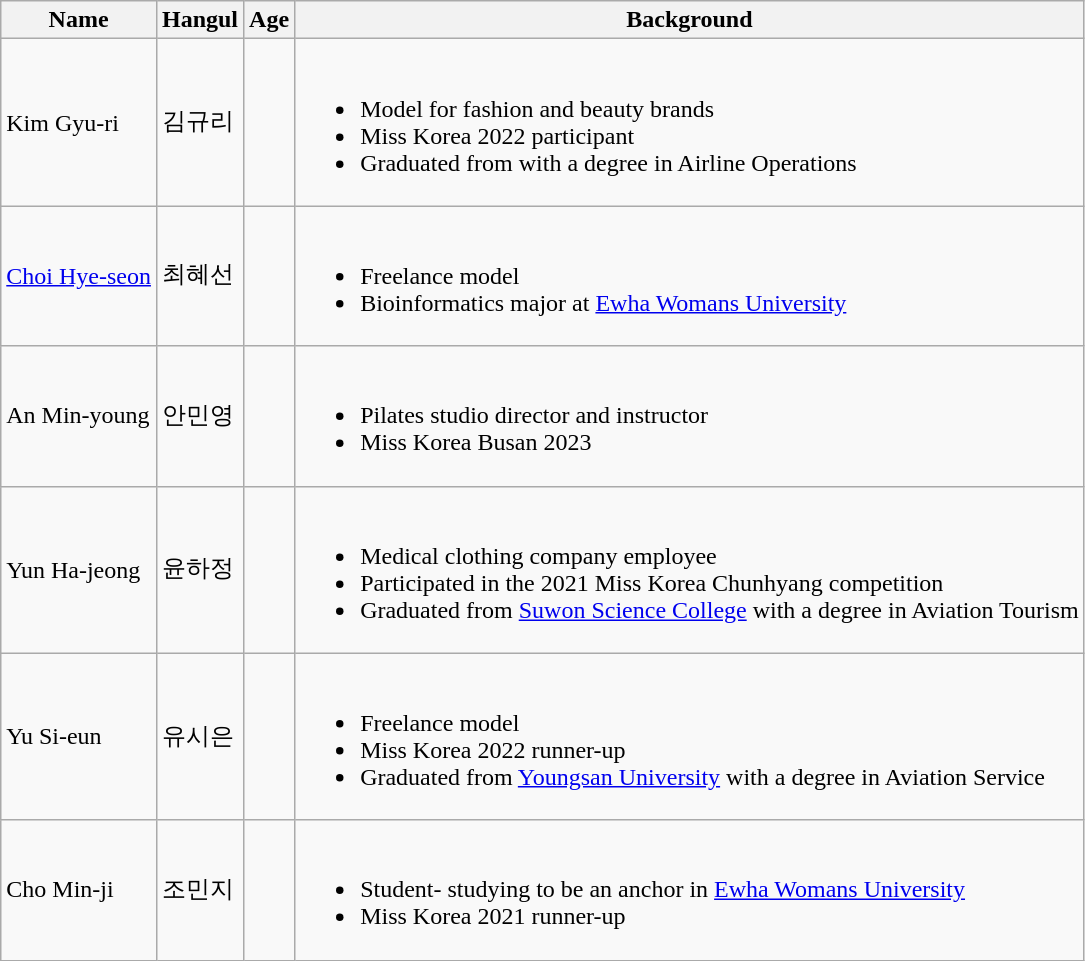<table class="wikitable">
<tr>
<th>Name</th>
<th>Hangul</th>
<th>Age</th>
<th>Background</th>
</tr>
<tr>
<td>Kim Gyu-ri</td>
<td>김규리</td>
<td></td>
<td><br><ul><li>Model for fashion and beauty brands</li><li>Miss Korea 2022 participant</li><li>Graduated from  with a degree in Airline Operations</li></ul></td>
</tr>
<tr>
<td><a href='#'>Choi Hye-seon</a></td>
<td>최혜선</td>
<td></td>
<td><br><ul><li>Freelance model</li><li>Bioinformatics major at <a href='#'>Ewha Womans University</a></li></ul></td>
</tr>
<tr>
<td>An Min-young</td>
<td>안민영</td>
<td></td>
<td><br><ul><li>Pilates studio director and instructor</li><li>Miss Korea Busan 2023</li></ul></td>
</tr>
<tr>
<td>Yun Ha-jeong</td>
<td>윤하정</td>
<td></td>
<td><br><ul><li>Medical clothing company employee</li><li>Participated in the 2021 Miss Korea Chunhyang competition</li><li>Graduated from <a href='#'>Suwon Science College</a> with a degree in Aviation Tourism</li></ul></td>
</tr>
<tr>
<td>Yu Si-eun</td>
<td>유시은</td>
<td></td>
<td><br><ul><li>Freelance model</li><li>Miss Korea 2022 runner-up</li><li>Graduated from <a href='#'>Youngsan University</a> with a degree in Aviation Service</li></ul></td>
</tr>
<tr>
<td>Cho Min-ji</td>
<td>조민지</td>
<td></td>
<td><br><ul><li>Student- studying to be an anchor in <a href='#'>Ewha Womans University</a></li><li>Miss Korea 2021 runner-up</li></ul></td>
</tr>
</table>
